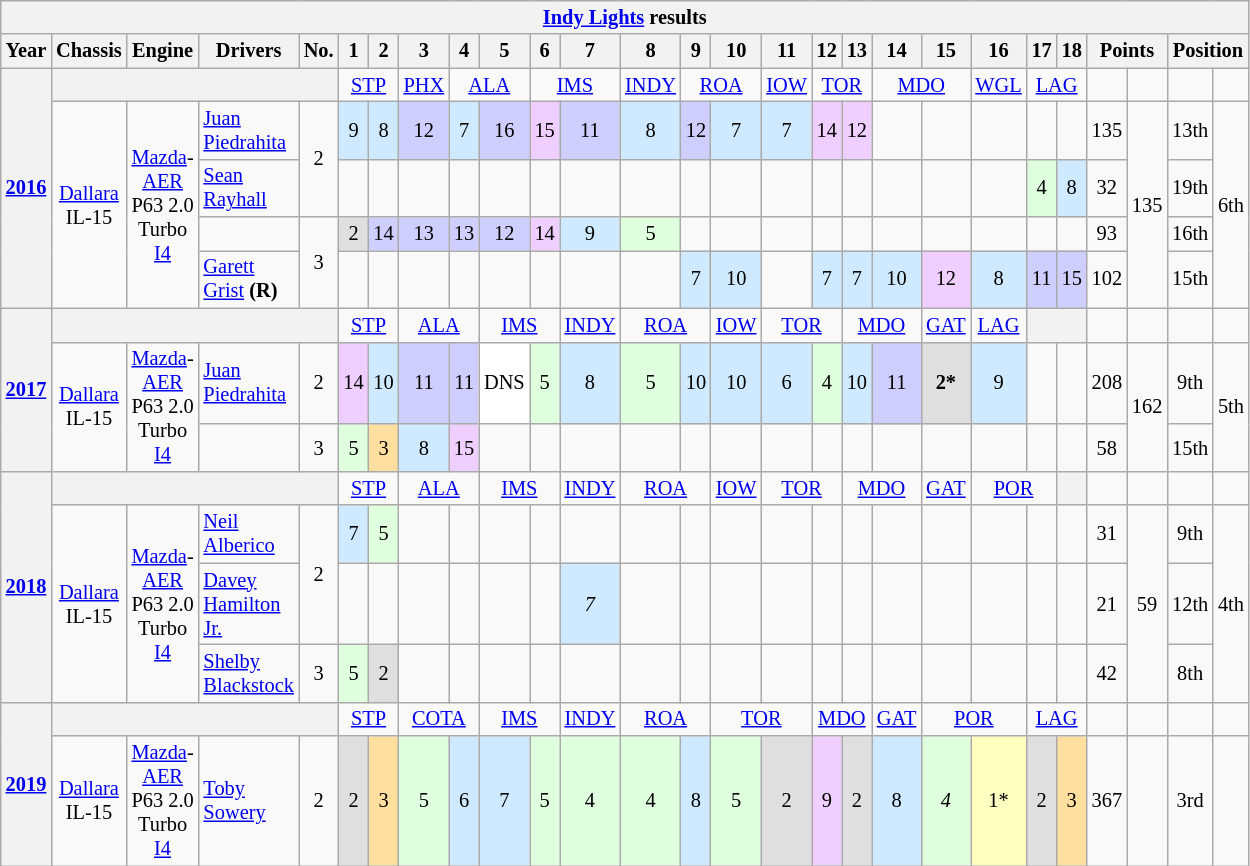<table class="wikitable" style="text-align:center; font-size:85%" width=700px>
<tr>
<th colspan=27><a href='#'>Indy Lights</a> results</th>
</tr>
<tr>
<th>Year</th>
<th>Chassis</th>
<th>Engine</th>
<th>Drivers</th>
<th>No.</th>
<th>1</th>
<th>2</th>
<th>3</th>
<th>4</th>
<th>5</th>
<th>6</th>
<th>7</th>
<th>8</th>
<th>9</th>
<th>10</th>
<th>11</th>
<th>12</th>
<th>13</th>
<th>14</th>
<th>15</th>
<th>16</th>
<th>17</th>
<th>18</th>
<th colspan=2>Points</th>
<th colspan=2>Position</th>
</tr>
<tr>
<th rowspan=5><a href='#'>2016</a></th>
<th colspan=4></th>
<td colspan=2><a href='#'>STP</a></td>
<td><a href='#'>PHX</a></td>
<td colspan=2><a href='#'>ALA</a></td>
<td colspan=2><a href='#'>IMS</a></td>
<td><a href='#'>INDY</a></td>
<td colspan=2><a href='#'>ROA</a></td>
<td><a href='#'>IOW</a></td>
<td colspan=2><a href='#'>TOR</a></td>
<td colspan=2><a href='#'>MDO</a></td>
<td><a href='#'>WGL</a></td>
<td colspan=2><a href='#'>LAG</a></td>
<td></td>
<td></td>
<td></td>
<td></td>
</tr>
<tr>
<td rowspan=4><a href='#'>Dallara</a> IL-15</td>
<td rowspan=4><a href='#'>Mazda</a>-<a href='#'>AER</a> P63 2.0 Turbo <a href='#'>I4</a></td>
<td align="left"> <a href='#'>Juan Piedrahita</a></td>
<td rowspan=2>2</td>
<td style="background:#CFEAFF;" align="center">9</td>
<td style="background:#CFEAFF;" align="center">8</td>
<td style="background:#CFCFFF;" align="center">12</td>
<td style="background:#CFEAFF;" align="center">7</td>
<td style="background:#CFCFFF;" align="center">16</td>
<td style="background:#EFCFFF;" align="center">15</td>
<td style="background:#CFCFFF;" align="center">11</td>
<td style="background:#CFEAFF;" align="center">8</td>
<td style="background:#CFCFFF;" align="center">12</td>
<td style="background:#CFEAFF;" align="center">7</td>
<td style="background:#CFEAFF;" align="center">7</td>
<td style="background:#EFCFFF;" align="center">14</td>
<td style="background:#EFCFFF;" align="center">12</td>
<td></td>
<td></td>
<td></td>
<td></td>
<td></td>
<td>135</td>
<td rowspan=4>135</td>
<td>13th</td>
<td rowspan=4>6th</td>
</tr>
<tr>
<td align="left"> <a href='#'>Sean Rayhall</a></td>
<td></td>
<td></td>
<td></td>
<td></td>
<td></td>
<td></td>
<td></td>
<td></td>
<td></td>
<td></td>
<td></td>
<td></td>
<td></td>
<td></td>
<td></td>
<td></td>
<td style="background:#DFFFDF;" align="center">4</td>
<td style="background:#CFEAFF;" align="center">8</td>
<td>32</td>
<td>19th</td>
</tr>
<tr>
<td align="left"></td>
<td rowspan=2>3</td>
<td style="background:#DFDFDF;" align="center">2</td>
<td style="background:#CFCFFF;" align="center">14</td>
<td style="background:#CFCFFF;" align="center">13</td>
<td style="background:#CFCFFF;" align="center">13</td>
<td style="background:#CFCFFF;" align="center">12</td>
<td style="background:#EFCFFF;" align="center">14</td>
<td style="background:#CFEAFF;" align="center">9</td>
<td style="background:#DFFFDF;" align="center">5</td>
<td></td>
<td></td>
<td></td>
<td></td>
<td></td>
<td></td>
<td></td>
<td></td>
<td></td>
<td></td>
<td>93</td>
<td>16th</td>
</tr>
<tr>
<td align="left"> <a href='#'>Garett Grist</a> <strong>(R)</strong></td>
<td></td>
<td></td>
<td></td>
<td></td>
<td></td>
<td></td>
<td></td>
<td></td>
<td style="background:#CFEAFF;" align="center">7</td>
<td style="background:#CFEAFF;" align="center">10</td>
<td></td>
<td style="background:#CFEAFF;" align="center">7</td>
<td style="background:#CFEAFF;" align="center">7</td>
<td style="background:#CFEAFF;" align="center">10</td>
<td style="background:#EFCFFF;" align="center">12</td>
<td style="background:#CFEAFF;" align="center">8</td>
<td style="background:#CFCFFF;" align="center">11</td>
<td style="background:#CFCFFF;" align="center">15</td>
<td>102</td>
<td>15th</td>
</tr>
<tr>
<th rowspan=3><a href='#'>2017</a></th>
<th colspan=4></th>
<td colspan=2><a href='#'>STP</a></td>
<td colspan=2><a href='#'>ALA</a></td>
<td colspan=2><a href='#'>IMS</a></td>
<td><a href='#'>INDY</a></td>
<td colspan=2><a href='#'>ROA</a></td>
<td><a href='#'>IOW</a></td>
<td colspan=2><a href='#'>TOR</a></td>
<td colspan=2><a href='#'>MDO</a></td>
<td><a href='#'>GAT</a></td>
<td><a href='#'>LAG</a></td>
<th colspan=2></th>
<td></td>
<td></td>
<td></td>
<td></td>
</tr>
<tr>
<td rowspan=2><a href='#'>Dallara</a> IL-15</td>
<td rowspan=2><a href='#'>Mazda</a>-<a href='#'>AER</a> P63 2.0 Turbo <a href='#'>I4</a></td>
<td align="left"> <a href='#'>Juan Piedrahita</a></td>
<td>2</td>
<td style="background:#EFCFFF;">14</td>
<td style="background:#CFEAFF;">10</td>
<td style="background:#CFCFFF;">11</td>
<td style="background:#CFCFFF;">11</td>
<td style="background:#FFFFFF;">DNS</td>
<td style="background:#DFFFDF;">5</td>
<td style="background:#CFEAFF;">8</td>
<td style="background:#DFFFDF;">5</td>
<td style="background:#CFEAFF;">10</td>
<td style="background:#CFEAFF;">10</td>
<td style="background:#CFEAFF;">6</td>
<td style="background:#DFFFDF;">4</td>
<td style="background:#CFEAFF;">10</td>
<td style="background:#CFCFFF;">11</td>
<td style="background:#DFDFDF;"><strong>2*</strong></td>
<td style="background:#CFEAFF;">9</td>
<td></td>
<td></td>
<td>208</td>
<td rowspan=2>162</td>
<td>9th</td>
<td rowspan=2>5th</td>
</tr>
<tr>
<td align="left"></td>
<td>3</td>
<td style="background:#DFFFDF;" align="center">5</td>
<td style="background:#FFDF9F;" align="center">3</td>
<td style="background:#CFEAFF;" align="center">8</td>
<td style="background:#EFCFFF;" align="center">15</td>
<td></td>
<td></td>
<td></td>
<td></td>
<td></td>
<td></td>
<td></td>
<td></td>
<td></td>
<td></td>
<td></td>
<td></td>
<td></td>
<td></td>
<td>58</td>
<td>15th</td>
</tr>
<tr>
<th rowspan=4><a href='#'>2018</a></th>
<th colspan=4></th>
<td colspan=2><a href='#'>STP</a></td>
<td colspan=2><a href='#'>ALA</a></td>
<td colspan=2><a href='#'>IMS</a></td>
<td><a href='#'>INDY</a></td>
<td colspan=2><a href='#'>ROA</a></td>
<td><a href='#'>IOW</a></td>
<td colspan=2><a href='#'>TOR</a></td>
<td colspan=2><a href='#'>MDO</a></td>
<td><a href='#'>GAT</a></td>
<td colspan=2><a href='#'>POR</a></td>
<th></th>
<td></td>
<td></td>
<td></td>
<td></td>
</tr>
<tr>
<td rowspan=3><a href='#'>Dallara</a> IL-15</td>
<td rowspan=3><a href='#'>Mazda</a>-<a href='#'>AER</a> P63 2.0 Turbo <a href='#'>I4</a></td>
<td align="left"> <a href='#'>Neil Alberico</a></td>
<td rowspan=2>2</td>
<td style="background:#CFEAFF;" align="center">7</td>
<td style="background:#DFFFDF;" align="center">5</td>
<td></td>
<td></td>
<td></td>
<td></td>
<td></td>
<td></td>
<td></td>
<td></td>
<td></td>
<td></td>
<td></td>
<td></td>
<td></td>
<td></td>
<td></td>
<td></td>
<td>31</td>
<td rowspan=3>59</td>
<td>9th</td>
<td rowspan=3>4th</td>
</tr>
<tr>
<td align=left> <a href='#'>Davey Hamilton Jr.</a></td>
<td></td>
<td></td>
<td></td>
<td></td>
<td></td>
<td></td>
<td style="background:#CFEAFF;" align="center"><em>7</em></td>
<td></td>
<td></td>
<td></td>
<td></td>
<td></td>
<td></td>
<td></td>
<td></td>
<td></td>
<td></td>
<td></td>
<td>21</td>
<td>12th</td>
</tr>
<tr>
<td align=left> <a href='#'>Shelby Blackstock</a></td>
<td>3</td>
<td style="background:#DFFFDF;" align="center">5</td>
<td style="background:#DFDFDF;" align="center">2</td>
<td></td>
<td></td>
<td></td>
<td></td>
<td></td>
<td></td>
<td></td>
<td></td>
<td></td>
<td></td>
<td></td>
<td></td>
<td></td>
<td></td>
<td></td>
<td></td>
<td>42</td>
<td>8th</td>
</tr>
<tr>
<th rowspan=4><a href='#'>2019</a></th>
<th colspan=4></th>
<td colspan=2><a href='#'>STP</a></td>
<td colspan=2><a href='#'>COTA</a></td>
<td colspan=2><a href='#'>IMS</a></td>
<td><a href='#'>INDY</a></td>
<td colspan=2><a href='#'>ROA</a></td>
<td colspan=2><a href='#'>TOR</a></td>
<td colspan=2><a href='#'>MDO</a></td>
<td><a href='#'>GAT</a></td>
<td colspan=2><a href='#'>POR</a></td>
<td colspan=2><a href='#'>LAG</a></td>
<td></td>
<td></td>
<td></td>
<td></td>
</tr>
<tr>
<td><a href='#'>Dallara</a> IL-15</td>
<td><a href='#'>Mazda</a>-<a href='#'>AER</a> P63 2.0 Turbo <a href='#'>I4</a></td>
<td align="left"> <a href='#'>Toby Sowery</a></td>
<td>2</td>
<td style="background:#DFDFDF;">2</td>
<td style="background:#FFDF9F;">3</td>
<td style="background:#DFFFDF;">5</td>
<td style="background:#CFEAFF;">6</td>
<td style="background:#CFEAFF;">7</td>
<td style="background:#DFFFDF;">5</td>
<td style="background:#DFFFDF;">4</td>
<td style="background:#DFFFDF;">4</td>
<td style="background:#CFEAFF;">8</td>
<td style="background:#DFFFDF;">5</td>
<td style="background:#DFDFDF;">2</td>
<td style="background:#EFCFFF;">9</td>
<td style="background:#DFDFDF;">2</td>
<td style="background:#CFEAFF;">8</td>
<td style="background:#DFFFDF;"><em>4</em></td>
<td style="background:#FFFFBF;">1*</td>
<td style="background:#DFDFDF;">2</td>
<td style="background:#FFDF9F;">3</td>
<td>367</td>
<td></td>
<td>3rd</td>
<td></td>
</tr>
</table>
